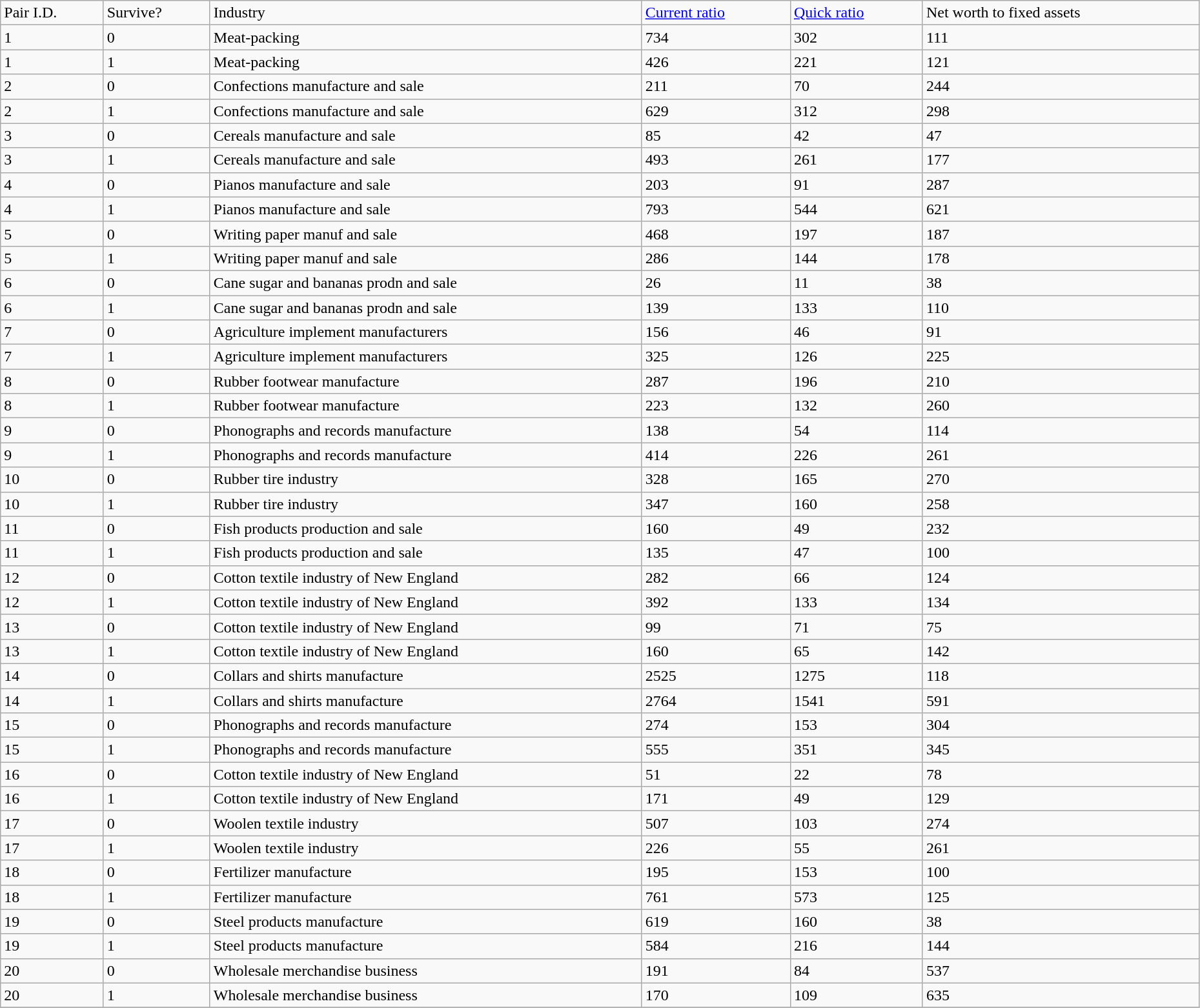<table class="wikitable sortable" style="width:98%">
<tr>
<td>Pair I.D.</td>
<td>Survive?</td>
<td>Industry</td>
<td><a href='#'>Current ratio</a></td>
<td><a href='#'>Quick ratio</a></td>
<td>Net worth to fixed assets</td>
</tr>
<tr>
<td>1</td>
<td>0</td>
<td>Meat-packing</td>
<td>734</td>
<td>302</td>
<td>111</td>
</tr>
<tr>
<td>1</td>
<td>1</td>
<td>Meat-packing</td>
<td>426</td>
<td>221</td>
<td>121</td>
</tr>
<tr>
<td>2</td>
<td>0</td>
<td>Confections manufacture and sale</td>
<td>211</td>
<td>70</td>
<td>244</td>
</tr>
<tr>
<td>2</td>
<td>1</td>
<td>Confections manufacture and sale</td>
<td>629</td>
<td>312</td>
<td>298</td>
</tr>
<tr>
<td>3</td>
<td>0</td>
<td>Cereals manufacture and sale</td>
<td>85</td>
<td>42</td>
<td>47</td>
</tr>
<tr>
<td>3</td>
<td>1</td>
<td>Cereals manufacture and sale</td>
<td>493</td>
<td>261</td>
<td>177</td>
</tr>
<tr>
<td>4</td>
<td>0</td>
<td>Pianos manufacture and sale</td>
<td>203</td>
<td>91</td>
<td>287</td>
</tr>
<tr>
<td>4</td>
<td>1</td>
<td>Pianos manufacture and sale</td>
<td>793</td>
<td>544</td>
<td>621</td>
</tr>
<tr>
<td>5</td>
<td>0</td>
<td>Writing paper manuf and sale</td>
<td>468</td>
<td>197</td>
<td>187</td>
</tr>
<tr>
<td>5</td>
<td>1</td>
<td>Writing paper manuf and sale</td>
<td>286</td>
<td>144</td>
<td>178</td>
</tr>
<tr>
<td>6</td>
<td>0</td>
<td>Cane sugar and bananas prodn and sale</td>
<td>26</td>
<td>11</td>
<td>38</td>
</tr>
<tr>
<td>6</td>
<td>1</td>
<td>Cane sugar and bananas prodn and sale</td>
<td>139</td>
<td>133</td>
<td>110</td>
</tr>
<tr>
<td>7</td>
<td>0</td>
<td>Agriculture implement manufacturers</td>
<td>156</td>
<td>46</td>
<td>91</td>
</tr>
<tr>
<td>7</td>
<td>1</td>
<td>Agriculture implement manufacturers</td>
<td>325</td>
<td>126</td>
<td>225</td>
</tr>
<tr>
<td>8</td>
<td>0</td>
<td>Rubber footwear manufacture</td>
<td>287</td>
<td>196</td>
<td>210</td>
</tr>
<tr>
<td>8</td>
<td>1</td>
<td>Rubber footwear manufacture</td>
<td>223</td>
<td>132</td>
<td>260</td>
</tr>
<tr>
<td>9</td>
<td>0</td>
<td>Phonographs and records manufacture</td>
<td>138</td>
<td>54</td>
<td>114</td>
</tr>
<tr>
<td>9</td>
<td>1</td>
<td>Phonographs and records manufacture</td>
<td>414</td>
<td>226</td>
<td>261</td>
</tr>
<tr>
<td>10</td>
<td>0</td>
<td>Rubber tire industry</td>
<td>328</td>
<td>165</td>
<td>270</td>
</tr>
<tr>
<td>10</td>
<td>1</td>
<td>Rubber tire industry</td>
<td>347</td>
<td>160</td>
<td>258</td>
</tr>
<tr>
<td>11</td>
<td>0</td>
<td>Fish products production and sale</td>
<td>160</td>
<td>49</td>
<td>232</td>
</tr>
<tr>
<td>11</td>
<td>1</td>
<td>Fish products production and sale</td>
<td>135</td>
<td>47</td>
<td>100</td>
</tr>
<tr>
<td>12</td>
<td>0</td>
<td>Cotton textile industry of New England</td>
<td>282</td>
<td>66</td>
<td>124</td>
</tr>
<tr>
<td>12</td>
<td>1</td>
<td>Cotton textile industry of New England</td>
<td>392</td>
<td>133</td>
<td>134</td>
</tr>
<tr>
<td>13</td>
<td>0</td>
<td>Cotton textile industry of New England</td>
<td>99</td>
<td>71</td>
<td>75</td>
</tr>
<tr>
<td>13</td>
<td>1</td>
<td>Cotton textile industry of New England</td>
<td>160</td>
<td>65</td>
<td>142</td>
</tr>
<tr>
<td>14</td>
<td>0</td>
<td>Collars and shirts manufacture</td>
<td>2525</td>
<td>1275</td>
<td>118</td>
</tr>
<tr>
<td>14</td>
<td>1</td>
<td>Collars and shirts manufacture</td>
<td>2764</td>
<td>1541</td>
<td>591</td>
</tr>
<tr>
<td>15</td>
<td>0</td>
<td>Phonographs and records manufacture</td>
<td>274</td>
<td>153</td>
<td>304</td>
</tr>
<tr>
<td>15</td>
<td>1</td>
<td>Phonographs and records manufacture</td>
<td>555</td>
<td>351</td>
<td>345</td>
</tr>
<tr>
<td>16</td>
<td>0</td>
<td>Cotton textile industry of New England</td>
<td>51</td>
<td>22</td>
<td>78</td>
</tr>
<tr>
<td>16</td>
<td>1</td>
<td>Cotton textile industry of New England</td>
<td>171</td>
<td>49</td>
<td>129</td>
</tr>
<tr>
<td>17</td>
<td>0</td>
<td>Woolen textile industry</td>
<td>507</td>
<td>103</td>
<td>274</td>
</tr>
<tr>
<td>17</td>
<td>1</td>
<td>Woolen textile industry</td>
<td>226</td>
<td>55</td>
<td>261</td>
</tr>
<tr>
<td>18</td>
<td>0</td>
<td>Fertilizer manufacture</td>
<td>195</td>
<td>153</td>
<td>100</td>
</tr>
<tr>
<td>18</td>
<td>1</td>
<td>Fertilizer manufacture</td>
<td>761</td>
<td>573</td>
<td>125</td>
</tr>
<tr>
<td>19</td>
<td>0</td>
<td>Steel products manufacture</td>
<td>619</td>
<td>160</td>
<td>38</td>
</tr>
<tr>
<td>19</td>
<td>1</td>
<td>Steel products manufacture</td>
<td>584</td>
<td>216</td>
<td>144</td>
</tr>
<tr>
<td>20</td>
<td>0</td>
<td>Wholesale merchandise business</td>
<td>191</td>
<td>84</td>
<td>537</td>
</tr>
<tr>
<td>20</td>
<td>1</td>
<td>Wholesale merchandise business</td>
<td>170</td>
<td>109</td>
<td>635</td>
</tr>
<tr ->
</tr>
</table>
